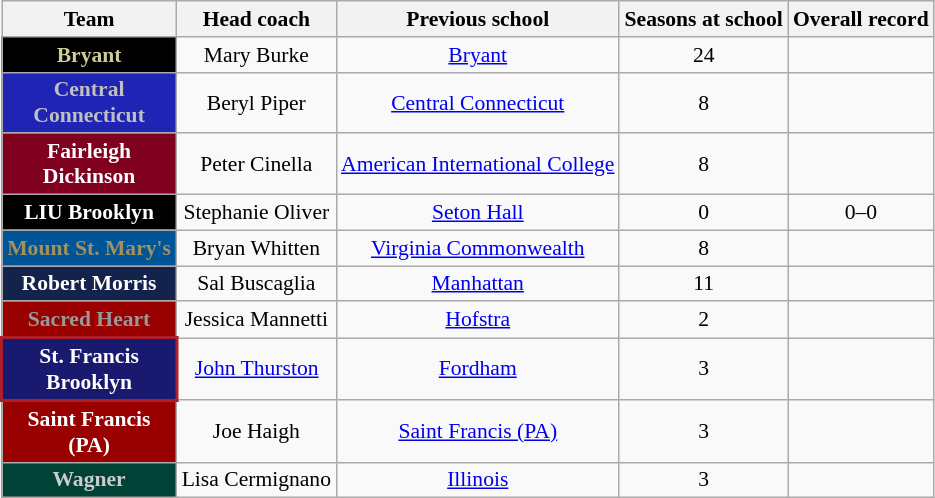<table class="wikitable sortable" style="text-align: center;font-size:90%;">
<tr>
<th width="110">Team</th>
<th>Head coach</th>
<th>Previous school</th>
<th>Seasons at school</th>
<th>Overall record</th>
</tr>
<tr>
<th style="background:#000000; color:#CCCC99;">Bryant</th>
<td>Mary Burke</td>
<td><a href='#'>Bryant</a></td>
<td>24</td>
<td></td>
</tr>
<tr>
<th style="background:#1F24B4; color:#C0C0C0;">Central Connecticut</th>
<td>Beryl Piper</td>
<td><a href='#'>Central Connecticut</a></td>
<td>8</td>
<td></td>
</tr>
<tr>
<th style="background:#800020; color:#FFFFFF;">Fairleigh Dickinson</th>
<td>Peter Cinella</td>
<td><a href='#'>American International College</a></td>
<td>8</td>
<td></td>
</tr>
<tr>
<th style="background:#000000; color:#FFFFFF;">LIU Brooklyn</th>
<td>Stephanie Oliver</td>
<td><a href='#'>Seton Hall</a></td>
<td>0</td>
<td>0–0</td>
</tr>
<tr>
<th style="background:#005596; color:#A29161;">Mount St. Mary's</th>
<td>Bryan Whitten</td>
<td><a href='#'>Virginia Commonwealth</a></td>
<td>8</td>
<td></td>
</tr>
<tr>
<th style="background:#14234B; color:#FFFFFF;">Robert Morris</th>
<td>Sal Buscaglia</td>
<td><a href='#'>Manhattan</a></td>
<td>11</td>
<td></td>
</tr>
<tr>
<th style="background:#990000; color:#999999;">Sacred Heart</th>
<td>Jessica Mannetti</td>
<td><a href='#'>Hofstra</a></td>
<td>2</td>
<td></td>
</tr>
<tr>
<th style="background:#191970; border: 2px solid #AE2029;;color:#FFFFFF;">St. Francis Brooklyn</th>
<td><a href='#'>John Thurston</a></td>
<td><a href='#'>Fordham</a></td>
<td>3</td>
<td></td>
</tr>
<tr>
<th style="background:#990000; color:#FFFFFF;">Saint Francis (PA)</th>
<td>Joe Haigh</td>
<td><a href='#'>Saint Francis (PA)</a></td>
<td>3</td>
<td></td>
</tr>
<tr>
<th style="background:#004236; color:#CCCCCC;">Wagner</th>
<td>Lisa Cermignano</td>
<td><a href='#'>Illinois</a></td>
<td>3</td>
<td></td>
</tr>
</table>
